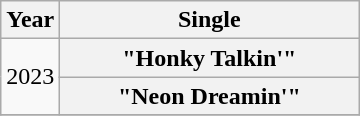<table class="wikitable plainrowheaders" style="text-align:center;">
<tr>
<th style="width:1em;">Year</th>
<th style="width:12em;">Single</th>
</tr>
<tr>
<td rowspan="2">2023</td>
<th scope="row">"Honky Talkin'"</th>
</tr>
<tr>
<th scope="row">"Neon Dreamin'"</th>
</tr>
<tr>
</tr>
</table>
